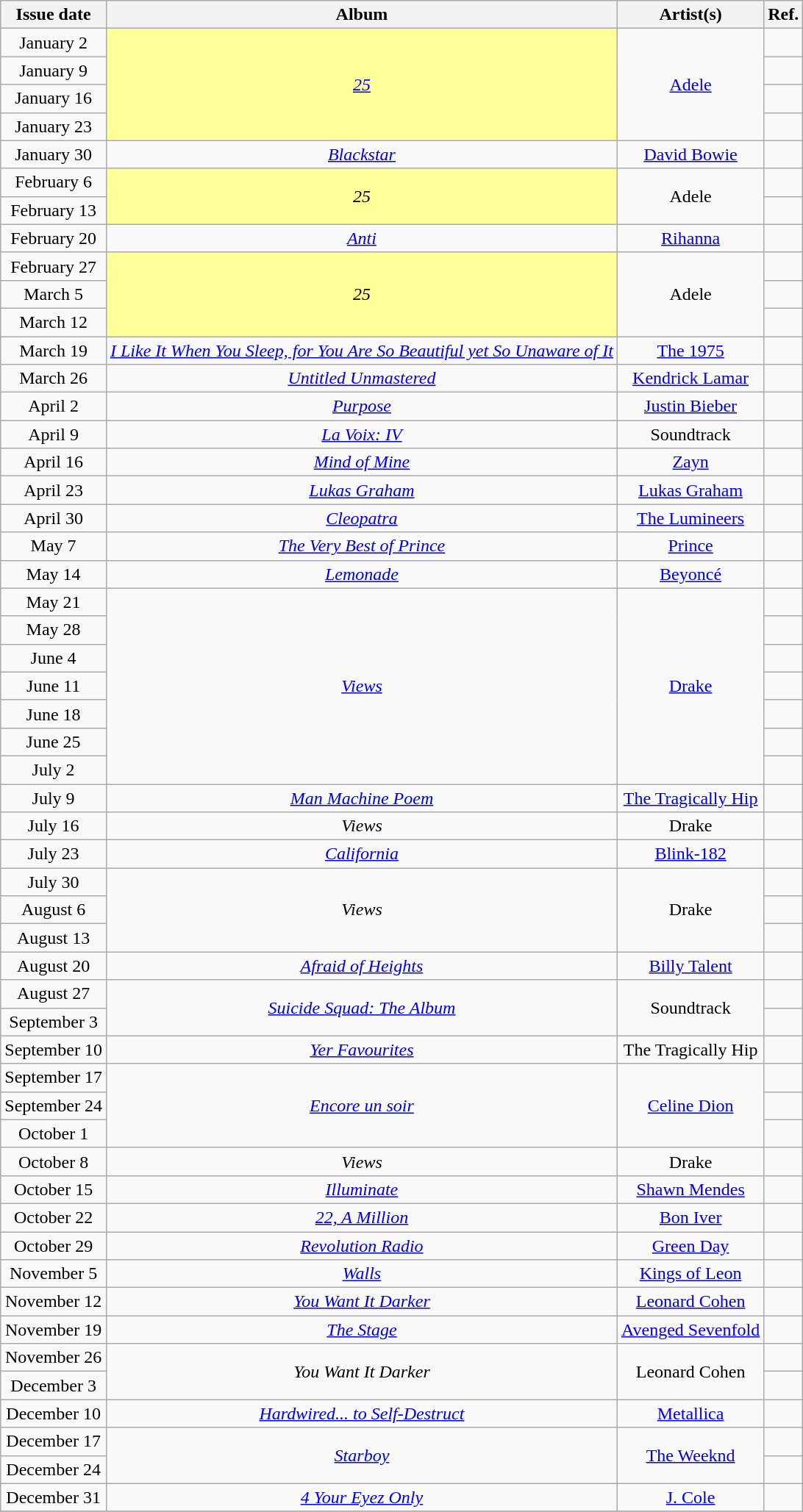<table class="wikitable plainrowheaders" style="text-align: center;">
<tr>
<th>Issue date</th>
<th>Album</th>
<th>Artist(s)</th>
<th>Ref.</th>
</tr>
<tr>
<td>January 2</td>
<td bgcolor=#FFFF99 rowspan=4><em><a href='#'>25</a></em> </td>
<td rowspan=4><a href='#'>Adele</a></td>
<td></td>
</tr>
<tr>
<td>January 9</td>
<td></td>
</tr>
<tr>
<td>January 16</td>
<td></td>
</tr>
<tr>
<td>January 23</td>
<td></td>
</tr>
<tr>
<td>January 30</td>
<td><em><a href='#'>Blackstar</a></em></td>
<td><a href='#'>David Bowie</a></td>
<td></td>
</tr>
<tr>
<td>February 6</td>
<td bgcolor=#FFFF99 rowspan=2><em>25</em> </td>
<td rowspan=2>Adele</td>
<td></td>
</tr>
<tr>
<td>February 13</td>
<td></td>
</tr>
<tr>
<td>February 20</td>
<td><em><a href='#'>Anti</a></em></td>
<td><a href='#'>Rihanna</a></td>
<td></td>
</tr>
<tr>
<td>February 27</td>
<td bgcolor=#FFFF99 rowspan=3><em>25</em> </td>
<td rowspan=3>Adele</td>
<td></td>
</tr>
<tr>
<td>March 5</td>
<td></td>
</tr>
<tr>
<td>March 12</td>
<td></td>
</tr>
<tr>
<td>March 19</td>
<td><em><a href='#'>I Like It When You Sleep, for You Are So Beautiful yet So Unaware of It</a></em></td>
<td><a href='#'>The 1975</a></td>
<td></td>
</tr>
<tr>
<td>March 26</td>
<td><em><a href='#'>Untitled Unmastered</a></em></td>
<td><a href='#'>Kendrick Lamar</a></td>
<td></td>
</tr>
<tr>
<td>April 2</td>
<td><em><a href='#'>Purpose</a></em></td>
<td><a href='#'>Justin Bieber</a></td>
<td></td>
</tr>
<tr>
<td>April 9</td>
<td><em><a href='#'>La Voix: IV</a></em></td>
<td>Soundtrack</td>
<td></td>
</tr>
<tr>
<td>April 16</td>
<td><em><a href='#'>Mind of Mine</a></em></td>
<td><a href='#'>Zayn</a></td>
<td></td>
</tr>
<tr>
<td>April 23</td>
<td><em><a href='#'>Lukas Graham</a></em></td>
<td><a href='#'>Lukas Graham</a></td>
<td></td>
</tr>
<tr>
<td>April 30</td>
<td><em><a href='#'>Cleopatra</a></em></td>
<td><a href='#'>The Lumineers</a></td>
<td></td>
</tr>
<tr>
<td>May 7</td>
<td><em><a href='#'>The Very Best of Prince</a></em></td>
<td><a href='#'>Prince</a></td>
<td></td>
</tr>
<tr>
<td>May 14</td>
<td><em><a href='#'>Lemonade</a></em></td>
<td><a href='#'>Beyoncé</a></td>
<td></td>
</tr>
<tr>
<td>May 21</td>
<td rowspan=7><em><a href='#'>Views</a></em></td>
<td rowspan=7><a href='#'>Drake</a></td>
<td></td>
</tr>
<tr>
<td>May 28</td>
<td></td>
</tr>
<tr>
<td>June 4</td>
<td></td>
</tr>
<tr>
<td>June 11</td>
<td></td>
</tr>
<tr>
<td>June 18</td>
<td></td>
</tr>
<tr>
<td>June 25</td>
<td></td>
</tr>
<tr>
<td>July 2</td>
<td></td>
</tr>
<tr>
<td>July 9</td>
<td><em><a href='#'>Man Machine Poem</a></em></td>
<td><a href='#'>The Tragically Hip</a></td>
<td></td>
</tr>
<tr>
<td>July 16</td>
<td><em>Views</em></td>
<td>Drake</td>
<td></td>
</tr>
<tr>
<td>July 23</td>
<td><em><a href='#'>California</a></em></td>
<td><a href='#'>Blink-182</a></td>
<td></td>
</tr>
<tr>
<td>July 30</td>
<td rowspan="3"><em>Views</em></td>
<td rowspan="3">Drake</td>
<td></td>
</tr>
<tr>
<td>August 6</td>
<td></td>
</tr>
<tr>
<td>August 13</td>
<td></td>
</tr>
<tr>
<td>August 20</td>
<td><em><a href='#'>Afraid of Heights</a></em></td>
<td><a href='#'>Billy Talent</a></td>
<td></td>
</tr>
<tr>
<td>August 27</td>
<td rowspan="2"><em><a href='#'>Suicide Squad: The Album</a></em></td>
<td rowspan="2">Soundtrack</td>
<td></td>
</tr>
<tr>
<td>September 3</td>
<td></td>
</tr>
<tr>
<td>September 10</td>
<td><em><a href='#'>Yer Favourites</a></em></td>
<td>The Tragically Hip</td>
<td></td>
</tr>
<tr>
<td>September 17</td>
<td rowspan="3"><em><a href='#'>Encore un soir</a></em></td>
<td rowspan="3"><a href='#'>Celine Dion</a></td>
<td></td>
</tr>
<tr>
<td>September 24</td>
<td></td>
</tr>
<tr>
<td>October 1</td>
<td></td>
</tr>
<tr>
<td>October 8</td>
<td><em>Views</em></td>
<td>Drake</td>
<td></td>
</tr>
<tr>
<td>October 15</td>
<td><em><a href='#'>Illuminate</a></em></td>
<td><a href='#'>Shawn Mendes</a></td>
<td></td>
</tr>
<tr>
<td>October 22</td>
<td><em><a href='#'>22, A Million</a></em></td>
<td><a href='#'>Bon Iver</a></td>
<td></td>
</tr>
<tr>
<td>October 29</td>
<td><em><a href='#'>Revolution Radio</a></em></td>
<td><a href='#'>Green Day</a></td>
<td></td>
</tr>
<tr>
<td>November 5</td>
<td><em><a href='#'>Walls</a></em></td>
<td><a href='#'>Kings of Leon</a></td>
<td></td>
</tr>
<tr>
<td>November 12</td>
<td><em><a href='#'>You Want It Darker</a></em></td>
<td><a href='#'>Leonard Cohen</a></td>
<td></td>
</tr>
<tr>
<td>November 19</td>
<td><em><a href='#'>The Stage</a></em></td>
<td><a href='#'>Avenged Sevenfold</a></td>
<td></td>
</tr>
<tr>
<td>November 26</td>
<td rowspan="2"><em>You Want It Darker</em></td>
<td rowspan="2">Leonard Cohen</td>
<td></td>
</tr>
<tr>
<td>December 3</td>
<td></td>
</tr>
<tr>
<td>December 10</td>
<td><em><a href='#'>Hardwired... to Self-Destruct</a></em></td>
<td><a href='#'>Metallica</a></td>
<td></td>
</tr>
<tr>
<td>December 17</td>
<td rowspan="2"><em><a href='#'>Starboy</a></em></td>
<td rowspan="2"><a href='#'>The Weeknd</a></td>
<td></td>
</tr>
<tr>
<td>December 24</td>
<td></td>
</tr>
<tr>
<td>December 31</td>
<td><em><a href='#'>4 Your Eyez Only</a></em></td>
<td><a href='#'>J. Cole</a></td>
<td></td>
</tr>
<tr>
</tr>
</table>
